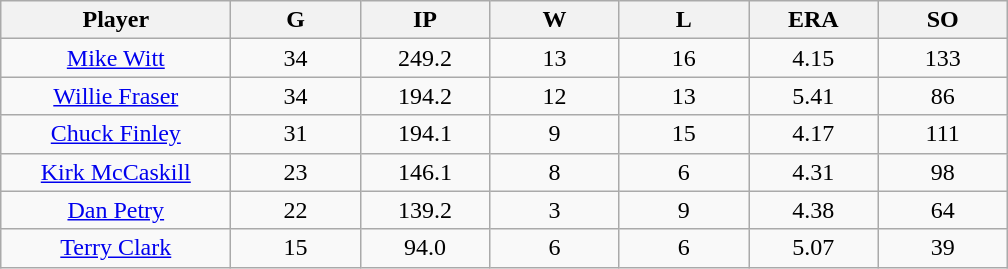<table class="wikitable sortable">
<tr>
<th bgcolor="#DDDDFF" width="16%">Player</th>
<th bgcolor="#DDDDFF" width="9%">G</th>
<th bgcolor="#DDDDFF" width="9%">IP</th>
<th bgcolor="#DDDDFF" width="9%">W</th>
<th bgcolor="#DDDDFF" width="9%">L</th>
<th bgcolor="#DDDDFF" width="9%">ERA</th>
<th bgcolor="#DDDDFF" width="9%">SO</th>
</tr>
<tr align=center>
<td><a href='#'>Mike Witt</a></td>
<td>34</td>
<td>249.2</td>
<td>13</td>
<td>16</td>
<td>4.15</td>
<td>133</td>
</tr>
<tr align=center>
<td><a href='#'>Willie Fraser</a></td>
<td>34</td>
<td>194.2</td>
<td>12</td>
<td>13</td>
<td>5.41</td>
<td>86</td>
</tr>
<tr align=center>
<td><a href='#'>Chuck Finley</a></td>
<td>31</td>
<td>194.1</td>
<td>9</td>
<td>15</td>
<td>4.17</td>
<td>111</td>
</tr>
<tr align=center>
<td><a href='#'>Kirk McCaskill</a></td>
<td>23</td>
<td>146.1</td>
<td>8</td>
<td>6</td>
<td>4.31</td>
<td>98</td>
</tr>
<tr align=center>
<td><a href='#'>Dan Petry</a></td>
<td>22</td>
<td>139.2</td>
<td>3</td>
<td>9</td>
<td>4.38</td>
<td>64</td>
</tr>
<tr align=center>
<td><a href='#'>Terry Clark</a></td>
<td>15</td>
<td>94.0</td>
<td>6</td>
<td>6</td>
<td>5.07</td>
<td>39</td>
</tr>
</table>
